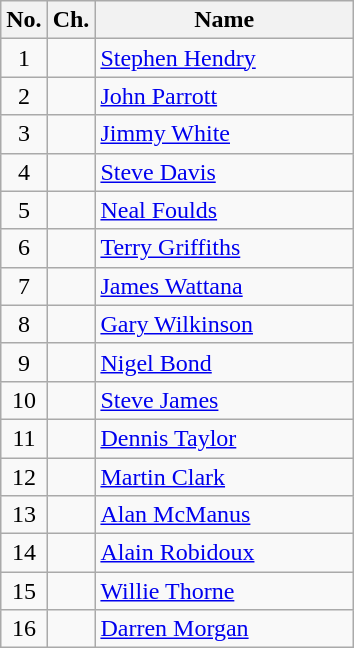<table class="wikitable" style="text-align: center;">
<tr>
<th>No.</th>
<th>Ch.</th>
<th width=165>Name</th>
</tr>
<tr>
<td>1</td>
<td></td>
<td style="text-align:left;"> <a href='#'>Stephen Hendry</a></td>
</tr>
<tr>
<td>2</td>
<td></td>
<td style="text-align:left;"> <a href='#'>John Parrott</a></td>
</tr>
<tr>
<td>3</td>
<td></td>
<td style="text-align:left;"> <a href='#'>Jimmy White</a></td>
</tr>
<tr>
<td>4</td>
<td></td>
<td style="text-align:left;"> <a href='#'>Steve Davis</a></td>
</tr>
<tr>
<td>5</td>
<td></td>
<td style="text-align:left;"> <a href='#'>Neal Foulds</a></td>
</tr>
<tr>
<td>6</td>
<td></td>
<td style="text-align:left;"> <a href='#'>Terry Griffiths</a></td>
</tr>
<tr>
<td>7</td>
<td></td>
<td style="text-align:left;"> <a href='#'>James Wattana</a></td>
</tr>
<tr>
<td>8</td>
<td></td>
<td style="text-align:left;"> <a href='#'>Gary Wilkinson</a></td>
</tr>
<tr>
<td>9</td>
<td></td>
<td style="text-align:left;"> <a href='#'>Nigel Bond</a></td>
</tr>
<tr>
<td>10</td>
<td></td>
<td style="text-align:left;"> <a href='#'>Steve James</a></td>
</tr>
<tr>
<td>11</td>
<td></td>
<td style="text-align:left;"> <a href='#'>Dennis Taylor</a></td>
</tr>
<tr>
<td>12</td>
<td></td>
<td style="text-align:left;"> <a href='#'>Martin Clark</a></td>
</tr>
<tr>
<td>13</td>
<td></td>
<td style="text-align:left;"> <a href='#'>Alan McManus</a></td>
</tr>
<tr>
<td>14</td>
<td></td>
<td style="text-align:left;"> <a href='#'>Alain Robidoux</a></td>
</tr>
<tr>
<td>15</td>
<td></td>
<td style="text-align:left;"> <a href='#'>Willie Thorne</a></td>
</tr>
<tr>
<td>16</td>
<td></td>
<td style="text-align:left;"> <a href='#'>Darren Morgan</a></td>
</tr>
</table>
